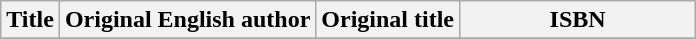<table class="wikitable sortable">
<tr>
<th>Title</th>
<th>Original English author</th>
<th>Original title</th>
<th width="150px">ISBN</th>
</tr>
<tr>
</tr>
</table>
